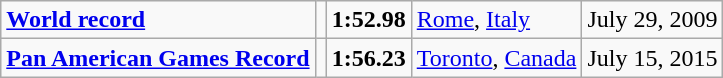<table class="wikitable">
<tr>
<td><strong><a href='#'>World record</a></strong></td>
<td></td>
<td><strong>1:52.98</strong></td>
<td><a href='#'>Rome</a>, <a href='#'>Italy</a></td>
<td>July 29, 2009</td>
</tr>
<tr>
<td><strong><a href='#'>Pan American Games Record</a></strong></td>
<td></td>
<td><strong>1:56.23</strong></td>
<td><a href='#'>Toronto</a>, <a href='#'>Canada</a></td>
<td>July 15, 2015</td>
</tr>
</table>
